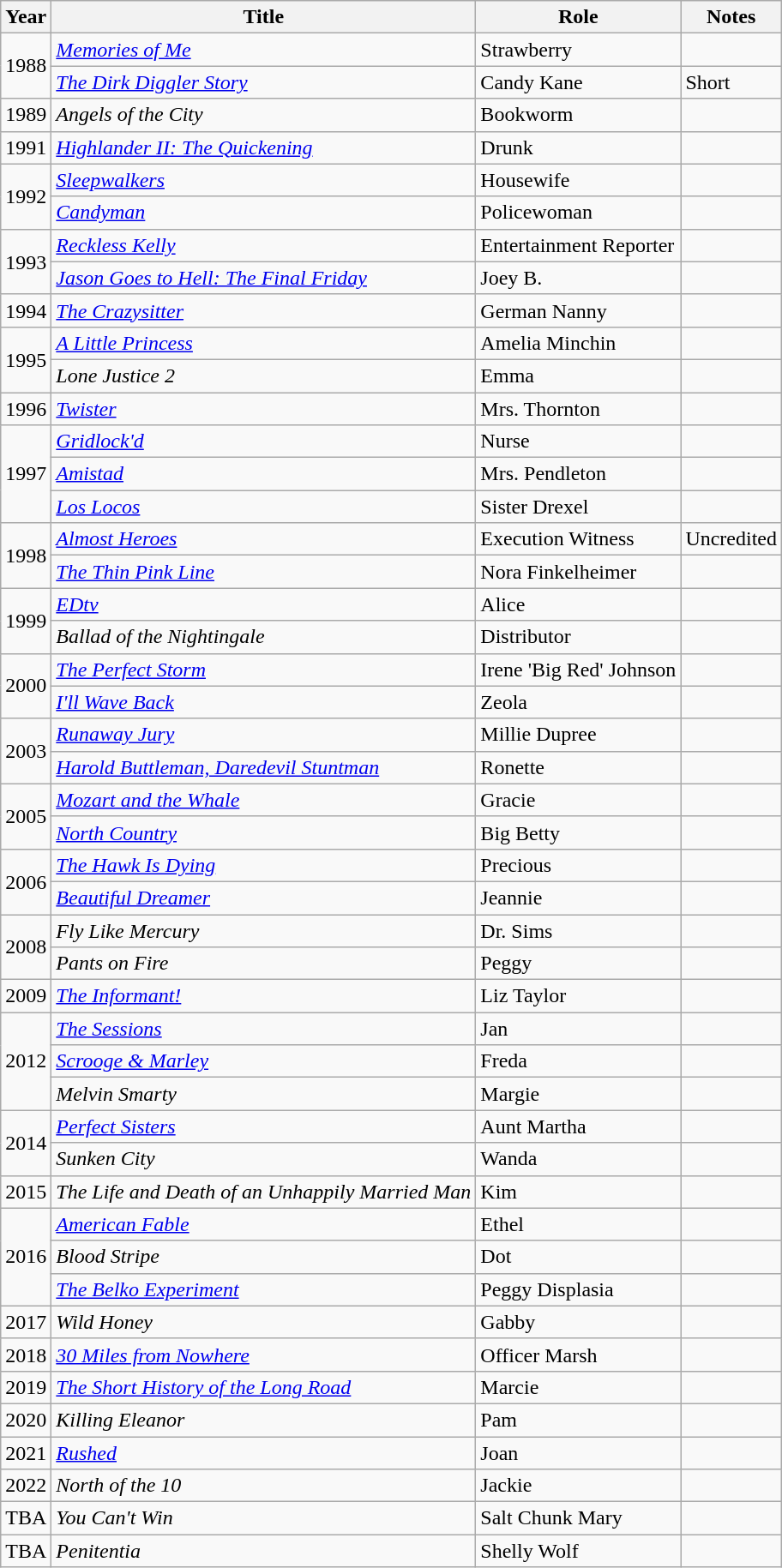<table class="wikitable sortable">
<tr>
<th>Year</th>
<th>Title</th>
<th>Role</th>
<th>Notes</th>
</tr>
<tr>
<td rowspan="2">1988</td>
<td><em><a href='#'>Memories of Me</a></em></td>
<td>Strawberry</td>
<td></td>
</tr>
<tr>
<td><em><a href='#'>The Dirk Diggler Story</a></em></td>
<td>Candy Kane</td>
<td>Short</td>
</tr>
<tr>
<td>1989</td>
<td><em>Angels of the City</em></td>
<td>Bookworm</td>
<td></td>
</tr>
<tr>
<td>1991</td>
<td><em><a href='#'>Highlander II: The Quickening</a></em></td>
<td>Drunk</td>
<td></td>
</tr>
<tr>
<td rowspan="2">1992</td>
<td><a href='#'><em>Sleepwalkers</em></a></td>
<td>Housewife</td>
<td></td>
</tr>
<tr>
<td><a href='#'><em>Candyman</em></a></td>
<td>Policewoman</td>
<td></td>
</tr>
<tr>
<td rowspan="2">1993</td>
<td><em><a href='#'>Reckless Kelly</a></em></td>
<td>Entertainment Reporter</td>
<td></td>
</tr>
<tr>
<td><em><a href='#'>Jason Goes to Hell: The Final Friday</a></em></td>
<td>Joey B.</td>
<td></td>
</tr>
<tr>
<td>1994</td>
<td><em><a href='#'>The Crazysitter</a></em></td>
<td>German Nanny</td>
<td></td>
</tr>
<tr>
<td rowspan="2">1995</td>
<td><a href='#'><em>A Little Princess</em></a></td>
<td>Amelia Minchin</td>
<td></td>
</tr>
<tr>
<td><em>Lone Justice 2</em></td>
<td>Emma</td>
<td></td>
</tr>
<tr>
<td>1996</td>
<td><a href='#'><em>Twister</em></a></td>
<td>Mrs. Thornton</td>
<td></td>
</tr>
<tr>
<td rowspan="3">1997</td>
<td><em><a href='#'>Gridlock'd</a></em></td>
<td>Nurse</td>
<td></td>
</tr>
<tr>
<td><a href='#'><em>Amistad</em></a></td>
<td>Mrs. Pendleton</td>
<td></td>
</tr>
<tr>
<td><em><a href='#'>Los Locos</a></em></td>
<td>Sister Drexel</td>
<td></td>
</tr>
<tr>
<td rowspan="2">1998</td>
<td><em><a href='#'>Almost Heroes</a></em></td>
<td>Execution Witness</td>
<td>Uncredited</td>
</tr>
<tr>
<td><em><a href='#'>The Thin Pink Line</a></em></td>
<td>Nora Finkelheimer</td>
<td></td>
</tr>
<tr>
<td rowspan="2">1999</td>
<td><em><a href='#'>EDtv</a></em></td>
<td>Alice</td>
<td></td>
</tr>
<tr>
<td><em>Ballad of the Nightingale</em></td>
<td>Distributor</td>
<td></td>
</tr>
<tr>
<td rowspan="2">2000</td>
<td><a href='#'><em>The Perfect Storm</em></a></td>
<td>Irene 'Big Red' Johnson</td>
<td></td>
</tr>
<tr>
<td><em><a href='#'>I'll Wave Back</a></em></td>
<td>Zeola</td>
<td></td>
</tr>
<tr>
<td rowspan="2">2003</td>
<td><em><a href='#'>Runaway Jury</a></em></td>
<td>Millie Dupree</td>
<td></td>
</tr>
<tr>
<td><em><a href='#'>Harold Buttleman, Daredevil Stuntman</a></em></td>
<td>Ronette</td>
<td></td>
</tr>
<tr>
<td rowspan="2">2005</td>
<td><em><a href='#'>Mozart and the Whale</a></em></td>
<td>Gracie</td>
<td></td>
</tr>
<tr>
<td><a href='#'><em>North Country</em></a></td>
<td>Big Betty</td>
<td></td>
</tr>
<tr>
<td rowspan="2">2006</td>
<td><em><a href='#'>The Hawk Is Dying</a></em></td>
<td>Precious</td>
<td></td>
</tr>
<tr>
<td><a href='#'><em>Beautiful Dreamer</em></a></td>
<td>Jeannie</td>
<td></td>
</tr>
<tr>
<td rowspan="2">2008</td>
<td><em>Fly Like Mercury</em></td>
<td>Dr. Sims</td>
<td></td>
</tr>
<tr>
<td><em>Pants on Fire</em></td>
<td>Peggy</td>
<td></td>
</tr>
<tr>
<td>2009</td>
<td><em><a href='#'>The Informant!</a></em></td>
<td>Liz Taylor</td>
<td></td>
</tr>
<tr>
<td rowspan="3">2012</td>
<td><a href='#'><em>The Sessions</em></a></td>
<td>Jan</td>
<td></td>
</tr>
<tr>
<td><a href='#'><em>Scrooge & Marley</em></a></td>
<td>Freda</td>
<td></td>
</tr>
<tr>
<td><em>Melvin Smarty</em></td>
<td>Margie</td>
<td></td>
</tr>
<tr>
<td rowspan="2">2014</td>
<td><em><a href='#'>Perfect Sisters</a></em></td>
<td>Aunt Martha</td>
<td></td>
</tr>
<tr>
<td><em>Sunken City</em></td>
<td>Wanda</td>
<td></td>
</tr>
<tr>
<td>2015</td>
<td><em>The Life and Death of an Unhappily Married Man</em></td>
<td>Kim</td>
<td></td>
</tr>
<tr>
<td rowspan="3">2016</td>
<td><em><a href='#'>American Fable</a></em></td>
<td>Ethel</td>
<td></td>
</tr>
<tr>
<td><em>Blood Stripe</em></td>
<td>Dot</td>
<td></td>
</tr>
<tr>
<td><em><a href='#'>The Belko Experiment</a></em></td>
<td>Peggy Displasia</td>
<td></td>
</tr>
<tr>
<td>2017</td>
<td><em>Wild Honey</em></td>
<td>Gabby</td>
<td></td>
</tr>
<tr>
<td>2018</td>
<td><em><a href='#'>30 Miles from Nowhere</a></em></td>
<td>Officer Marsh</td>
<td></td>
</tr>
<tr>
<td>2019</td>
<td><em><a href='#'>The Short History of the Long Road</a></em></td>
<td>Marcie</td>
<td></td>
</tr>
<tr>
<td>2020</td>
<td><em>Killing Eleanor</em></td>
<td>Pam</td>
<td></td>
</tr>
<tr>
<td>2021</td>
<td><em><a href='#'>Rushed</a></em></td>
<td>Joan</td>
<td></td>
</tr>
<tr>
<td>2022</td>
<td><em>North of the 10</em></td>
<td>Jackie</td>
<td></td>
</tr>
<tr>
<td>TBA</td>
<td><em>You Can't Win</em></td>
<td>Salt Chunk Mary</td>
<td></td>
</tr>
<tr>
<td>TBA</td>
<td><em>Penitentia</em></td>
<td>Shelly Wolf</td>
<td></td>
</tr>
</table>
